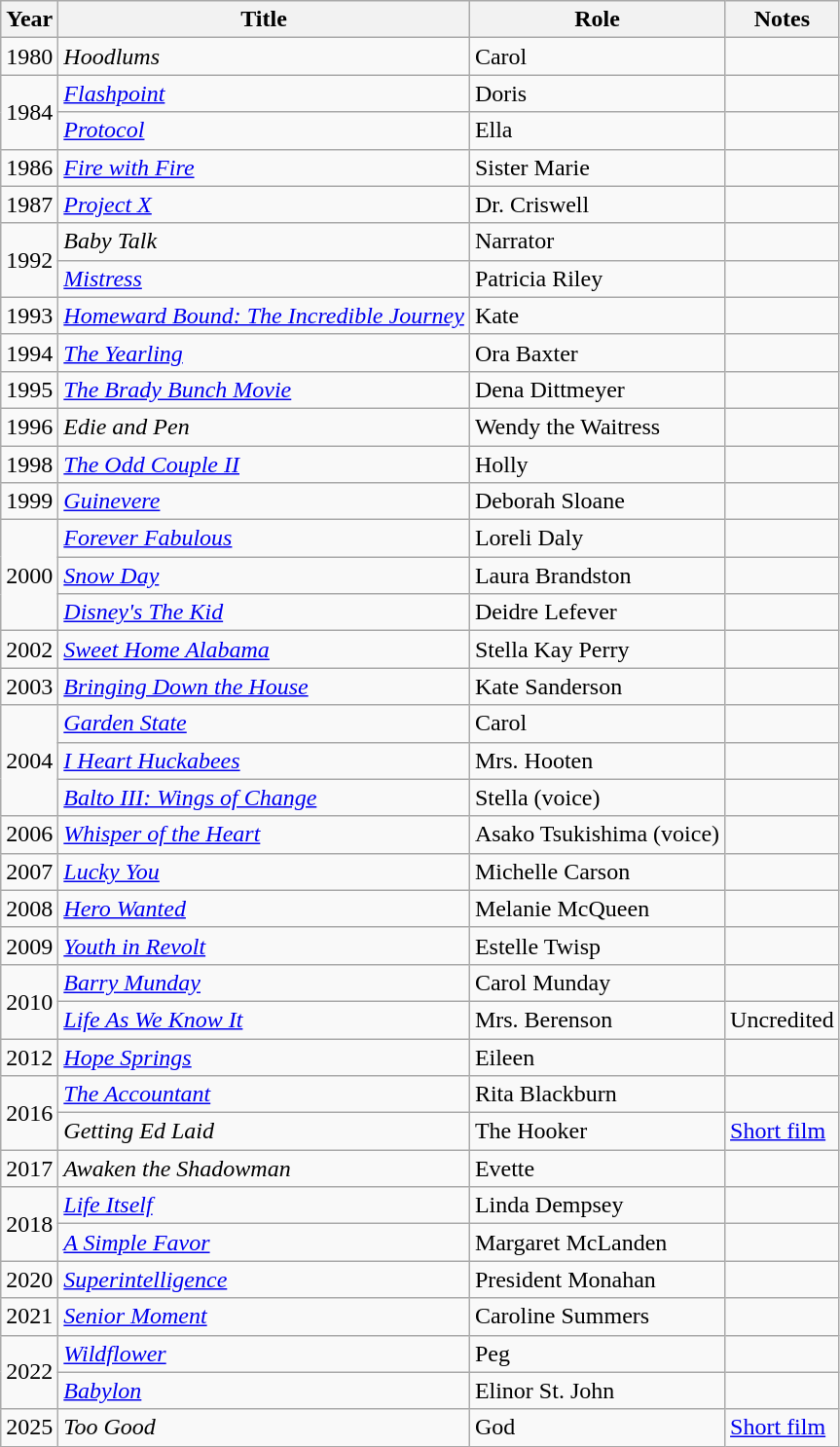<table class="wikitable sortable">
<tr>
<th>Year</th>
<th>Title</th>
<th>Role</th>
<th class="unsortable">Notes</th>
</tr>
<tr>
<td>1980</td>
<td><em>Hoodlums</em></td>
<td>Carol</td>
<td></td>
</tr>
<tr>
<td rowspan=2>1984</td>
<td><em><a href='#'>Flashpoint</a></em></td>
<td>Doris</td>
<td></td>
</tr>
<tr>
<td><em><a href='#'>Protocol</a></em></td>
<td>Ella</td>
<td></td>
</tr>
<tr>
<td>1986</td>
<td><em><a href='#'>Fire with Fire</a></em></td>
<td>Sister Marie</td>
<td></td>
</tr>
<tr>
<td>1987</td>
<td><em><a href='#'>Project X</a></em></td>
<td>Dr. Criswell</td>
<td></td>
</tr>
<tr>
<td rowspan=2>1992</td>
<td><em>Baby Talk</em></td>
<td>Narrator</td>
<td></td>
</tr>
<tr>
<td><em><a href='#'>Mistress</a></em></td>
<td>Patricia Riley</td>
<td></td>
</tr>
<tr>
<td>1993</td>
<td><em><a href='#'>Homeward Bound: The Incredible Journey</a></em></td>
<td>Kate</td>
<td></td>
</tr>
<tr>
<td>1994</td>
<td><em><a href='#'>The Yearling</a></em></td>
<td>Ora Baxter</td>
<td></td>
</tr>
<tr>
<td>1995</td>
<td><em><a href='#'>The Brady Bunch Movie</a></em></td>
<td>Dena Dittmeyer</td>
<td></td>
</tr>
<tr>
<td>1996</td>
<td><em>Edie and Pen</em></td>
<td>Wendy the Waitress</td>
<td></td>
</tr>
<tr>
<td>1998</td>
<td><em><a href='#'>The Odd Couple II</a></em></td>
<td>Holly</td>
<td></td>
</tr>
<tr>
<td>1999</td>
<td><em><a href='#'>Guinevere</a></em></td>
<td>Deborah Sloane</td>
<td></td>
</tr>
<tr>
<td rowspan=3>2000</td>
<td><em><a href='#'>Forever Fabulous</a></em></td>
<td>Loreli Daly</td>
<td></td>
</tr>
<tr>
<td><em><a href='#'>Snow Day</a></em></td>
<td>Laura Brandston</td>
<td></td>
</tr>
<tr>
<td><em><a href='#'>Disney's The Kid</a></em></td>
<td>Deidre Lefever</td>
<td></td>
</tr>
<tr>
<td>2002</td>
<td><em><a href='#'>Sweet Home Alabama</a></em></td>
<td>Stella Kay Perry</td>
<td></td>
</tr>
<tr>
<td>2003</td>
<td><em><a href='#'>Bringing Down the House</a></em></td>
<td>Kate Sanderson</td>
<td></td>
</tr>
<tr>
<td rowspan=3>2004</td>
<td><em><a href='#'>Garden State</a></em></td>
<td>Carol</td>
<td></td>
</tr>
<tr>
<td><em><a href='#'>I Heart Huckabees</a></em></td>
<td>Mrs. Hooten</td>
<td></td>
</tr>
<tr>
<td><em><a href='#'>Balto III: Wings of Change</a></em></td>
<td>Stella (voice)</td>
<td></td>
</tr>
<tr>
<td>2006</td>
<td><em><a href='#'>Whisper of the Heart</a></em></td>
<td>Asako Tsukishima (voice)</td>
<td></td>
</tr>
<tr>
<td>2007</td>
<td><em><a href='#'>Lucky You</a></em></td>
<td>Michelle Carson</td>
<td></td>
</tr>
<tr>
<td>2008</td>
<td><em><a href='#'>Hero Wanted</a></em></td>
<td>Melanie McQueen</td>
<td></td>
</tr>
<tr>
<td>2009</td>
<td><em><a href='#'>Youth in Revolt</a></em></td>
<td>Estelle Twisp</td>
<td></td>
</tr>
<tr>
<td rowspan=2>2010</td>
<td><em><a href='#'>Barry Munday</a></em></td>
<td>Carol Munday</td>
<td></td>
</tr>
<tr>
<td><em><a href='#'>Life As We Know It</a></em></td>
<td>Mrs. Berenson</td>
<td>Uncredited</td>
</tr>
<tr>
<td>2012</td>
<td><em><a href='#'>Hope Springs</a></em></td>
<td>Eileen</td>
<td></td>
</tr>
<tr>
<td rowspan="2">2016</td>
<td><em><a href='#'>The Accountant</a></em></td>
<td>Rita Blackburn</td>
<td></td>
</tr>
<tr>
<td><em>Getting Ed Laid</em></td>
<td>The Hooker</td>
<td><a href='#'>Short film</a></td>
</tr>
<tr>
<td>2017</td>
<td><em>Awaken the Shadowman</em></td>
<td>Evette</td>
<td></td>
</tr>
<tr>
<td rowspan=2>2018</td>
<td><em><a href='#'>Life Itself</a></em></td>
<td>Linda Dempsey</td>
<td></td>
</tr>
<tr>
<td><em><a href='#'>A Simple Favor</a></em></td>
<td>Margaret McLanden</td>
<td></td>
</tr>
<tr>
<td>2020</td>
<td><em><a href='#'>Superintelligence</a></em></td>
<td>President Monahan</td>
<td></td>
</tr>
<tr>
<td>2021</td>
<td><em><a href='#'>Senior Moment</a></em></td>
<td>Caroline Summers</td>
<td></td>
</tr>
<tr>
<td rowspan=2>2022</td>
<td><a href='#'><em>Wildflower</em></a></td>
<td>Peg</td>
<td></td>
</tr>
<tr>
<td><em><a href='#'>Babylon</a></em></td>
<td>Elinor St. John</td>
<td></td>
</tr>
<tr>
<td>2025</td>
<td><em>Too Good</em></td>
<td>God</td>
<td><a href='#'>Short film</a></td>
</tr>
</table>
